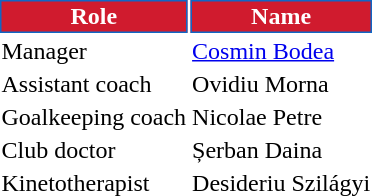<table class="toccolours">
<tr>
<th style="background:#d01b2e;color:#FFFFFF;border:1px solid #1066c5;">Role</th>
<th style="background:#d01b2e;color:#FFFFFF;border:1px solid #1066c5;">Name</th>
</tr>
<tr>
<td>Manager</td>
<td> <a href='#'>Cosmin Bodea</a></td>
</tr>
<tr>
<td>Assistant coach</td>
<td> Ovidiu Morna</td>
</tr>
<tr>
<td>Goalkeeping coach</td>
<td> Nicolae Petre</td>
</tr>
<tr>
<td>Club doctor</td>
<td> Șerban Daina</td>
</tr>
<tr>
<td>Kinetotherapist</td>
<td> Desideriu Szilágyi</td>
</tr>
</table>
